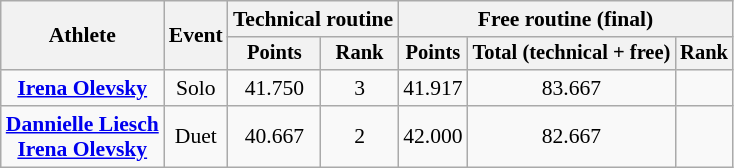<table class="wikitable" style="font-size:90%;text-align:center">
<tr>
<th rowspan=2>Athlete</th>
<th rowspan=2>Event</th>
<th colspan=2>Technical routine</th>
<th colspan=3>Free routine (final)</th>
</tr>
<tr style="font-size:95%">
<th>Points</th>
<th>Rank</th>
<th>Points</th>
<th>Total (technical + free)</th>
<th>Rank</th>
</tr>
<tr>
<td><strong><a href='#'>Irena Olevsky</a></strong></td>
<td>Solo</td>
<td>41.750</td>
<td>3</td>
<td>41.917</td>
<td>83.667</td>
<td></td>
</tr>
<tr>
<td><strong><a href='#'>Dannielle Liesch</a><br><a href='#'>Irena Olevsky</a></strong></td>
<td>Duet</td>
<td>40.667</td>
<td>2</td>
<td>42.000</td>
<td>82.667</td>
<td></td>
</tr>
</table>
